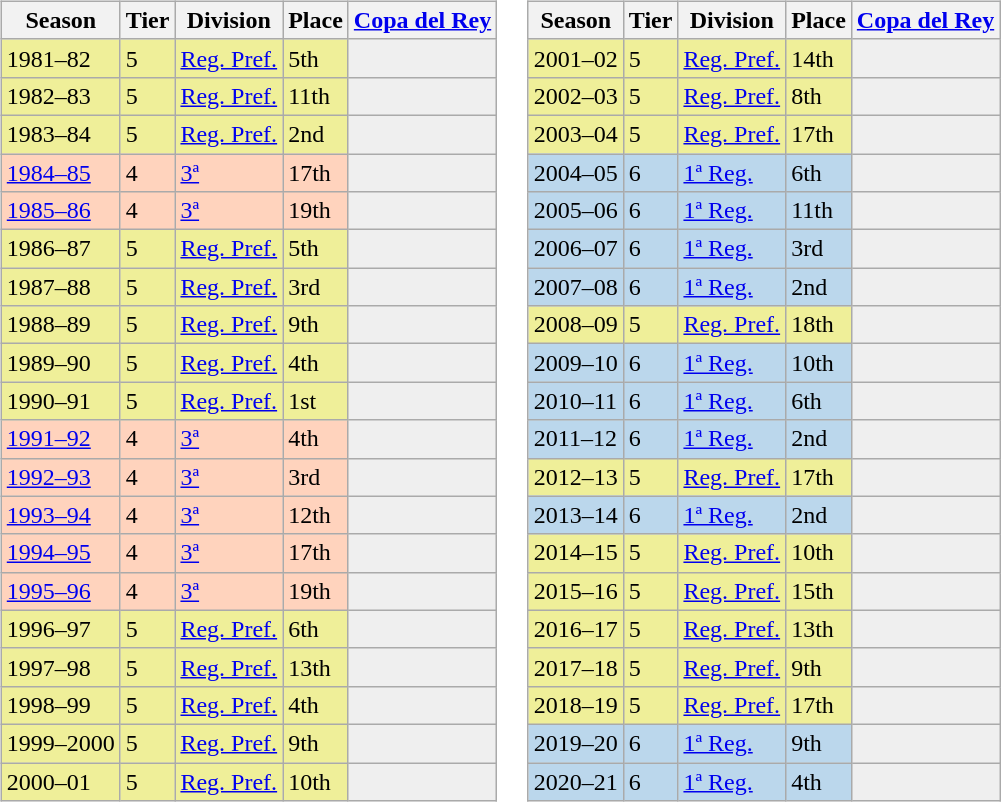<table>
<tr>
<td style="vertical-align:top; width=0%"><br><table class="wikitable">
<tr style="background:#f0f6fa;">
<th>Season</th>
<th>Tier</th>
<th>Division</th>
<th>Place</th>
<th><a href='#'>Copa del Rey</a></th>
</tr>
<tr>
<td style="background:#EFEF99;">1981–82</td>
<td style="background:#EFEF99;">5</td>
<td style="background:#EFEF99;"><a href='#'>Reg. Pref.</a></td>
<td style="background:#EFEF99;">5th</td>
<th style="background:#efefef;"></th>
</tr>
<tr>
<td style="background:#EFEF99;">1982–83</td>
<td style="background:#EFEF99;">5</td>
<td style="background:#EFEF99;"><a href='#'>Reg. Pref.</a></td>
<td style="background:#EFEF99;">11th</td>
<th style="background:#efefef;"></th>
</tr>
<tr>
<td style="background:#EFEF99;">1983–84</td>
<td style="background:#EFEF99;">5</td>
<td style="background:#EFEF99;"><a href='#'>Reg. Pref.</a></td>
<td style="background:#EFEF99;">2nd</td>
<th style="background:#efefef;"></th>
</tr>
<tr>
<td style="background:#FFD3BD;"><a href='#'>1984–85</a></td>
<td style="background:#FFD3BD;">4</td>
<td style="background:#FFD3BD;"><a href='#'>3ª</a></td>
<td style="background:#FFD3BD;">17th</td>
<th style="background:#efefef;"></th>
</tr>
<tr>
<td style="background:#FFD3BD;"><a href='#'>1985–86</a></td>
<td style="background:#FFD3BD;">4</td>
<td style="background:#FFD3BD;"><a href='#'>3ª</a></td>
<td style="background:#FFD3BD;">19th</td>
<th style="background:#efefef;"></th>
</tr>
<tr>
<td style="background:#EFEF99;">1986–87</td>
<td style="background:#EFEF99;">5</td>
<td style="background:#EFEF99;"><a href='#'>Reg. Pref.</a></td>
<td style="background:#EFEF99;">5th</td>
<th style="background:#efefef;"></th>
</tr>
<tr>
<td style="background:#EFEF99;">1987–88</td>
<td style="background:#EFEF99;">5</td>
<td style="background:#EFEF99;"><a href='#'>Reg. Pref.</a></td>
<td style="background:#EFEF99;">3rd</td>
<th style="background:#efefef;"></th>
</tr>
<tr>
<td style="background:#EFEF99;">1988–89</td>
<td style="background:#EFEF99;">5</td>
<td style="background:#EFEF99;"><a href='#'>Reg. Pref.</a></td>
<td style="background:#EFEF99;">9th</td>
<th style="background:#efefef;"></th>
</tr>
<tr>
<td style="background:#EFEF99;">1989–90</td>
<td style="background:#EFEF99;">5</td>
<td style="background:#EFEF99;"><a href='#'>Reg. Pref.</a></td>
<td style="background:#EFEF99;">4th</td>
<th style="background:#efefef;"></th>
</tr>
<tr>
<td style="background:#EFEF99;">1990–91</td>
<td style="background:#EFEF99;">5</td>
<td style="background:#EFEF99;"><a href='#'>Reg. Pref.</a></td>
<td style="background:#EFEF99;">1st</td>
<th style="background:#efefef;"></th>
</tr>
<tr>
<td style="background:#FFD3BD;"><a href='#'>1991–92</a></td>
<td style="background:#FFD3BD;">4</td>
<td style="background:#FFD3BD;"><a href='#'>3ª</a></td>
<td style="background:#FFD3BD;">4th</td>
<th style="background:#efefef;"></th>
</tr>
<tr>
<td style="background:#FFD3BD;"><a href='#'>1992–93</a></td>
<td style="background:#FFD3BD;">4</td>
<td style="background:#FFD3BD;"><a href='#'>3ª</a></td>
<td style="background:#FFD3BD;">3rd</td>
<th style="background:#efefef;"></th>
</tr>
<tr>
<td style="background:#FFD3BD;"><a href='#'>1993–94</a></td>
<td style="background:#FFD3BD;">4</td>
<td style="background:#FFD3BD;"><a href='#'>3ª</a></td>
<td style="background:#FFD3BD;">12th</td>
<th style="background:#efefef;"></th>
</tr>
<tr>
<td style="background:#FFD3BD;"><a href='#'>1994–95</a></td>
<td style="background:#FFD3BD;">4</td>
<td style="background:#FFD3BD;"><a href='#'>3ª</a></td>
<td style="background:#FFD3BD;">17th</td>
<th style="background:#efefef;"></th>
</tr>
<tr>
<td style="background:#FFD3BD;"><a href='#'>1995–96</a></td>
<td style="background:#FFD3BD;">4</td>
<td style="background:#FFD3BD;"><a href='#'>3ª</a></td>
<td style="background:#FFD3BD;">19th</td>
<th style="background:#efefef;"></th>
</tr>
<tr>
<td style="background:#EFEF99;">1996–97</td>
<td style="background:#EFEF99;">5</td>
<td style="background:#EFEF99;"><a href='#'>Reg. Pref.</a></td>
<td style="background:#EFEF99;">6th</td>
<th style="background:#efefef;"></th>
</tr>
<tr>
<td style="background:#EFEF99;">1997–98</td>
<td style="background:#EFEF99;">5</td>
<td style="background:#EFEF99;"><a href='#'>Reg. Pref.</a></td>
<td style="background:#EFEF99;">13th</td>
<th style="background:#efefef;"></th>
</tr>
<tr>
<td style="background:#EFEF99;">1998–99</td>
<td style="background:#EFEF99;">5</td>
<td style="background:#EFEF99;"><a href='#'>Reg. Pref.</a></td>
<td style="background:#EFEF99;">4th</td>
<th style="background:#efefef;"></th>
</tr>
<tr>
<td style="background:#EFEF99;">1999–2000</td>
<td style="background:#EFEF99;">5</td>
<td style="background:#EFEF99;"><a href='#'>Reg. Pref.</a></td>
<td style="background:#EFEF99;">9th</td>
<th style="background:#efefef;"></th>
</tr>
<tr>
<td style="background:#EFEF99;">2000–01</td>
<td style="background:#EFEF99;">5</td>
<td style="background:#EFEF99;"><a href='#'>Reg. Pref.</a></td>
<td style="background:#EFEF99;">10th</td>
<th style="background:#efefef;"></th>
</tr>
</table>
</td>
<td style="vertical-align:top; width=0%"><br><table class="wikitable">
<tr style="background:#f0f6fa;">
<th>Season</th>
<th>Tier</th>
<th>Division</th>
<th>Place</th>
<th><a href='#'>Copa del Rey</a></th>
</tr>
<tr>
<td style="background:#EFEF99;">2001–02</td>
<td style="background:#EFEF99;">5</td>
<td style="background:#EFEF99;"><a href='#'>Reg. Pref.</a></td>
<td style="background:#EFEF99;">14th</td>
<th style="background:#efefef;"></th>
</tr>
<tr>
<td style="background:#EFEF99;">2002–03</td>
<td style="background:#EFEF99;">5</td>
<td style="background:#EFEF99;"><a href='#'>Reg. Pref.</a></td>
<td style="background:#EFEF99;">8th</td>
<th style="background:#efefef;"></th>
</tr>
<tr>
<td style="background:#EFEF99;">2003–04</td>
<td style="background:#EFEF99;">5</td>
<td style="background:#EFEF99;"><a href='#'>Reg. Pref.</a></td>
<td style="background:#EFEF99;">17th</td>
<th style="background:#efefef;"></th>
</tr>
<tr>
<td style="background:#BBD7EC;">2004–05</td>
<td style="background:#BBD7EC;">6</td>
<td style="background:#BBD7EC;"><a href='#'>1ª Reg.</a></td>
<td style="background:#BBD7EC;">6th</td>
<th style="background:#efefef;"></th>
</tr>
<tr>
<td style="background:#BBD7EC;">2005–06</td>
<td style="background:#BBD7EC;">6</td>
<td style="background:#BBD7EC;"><a href='#'>1ª Reg.</a></td>
<td style="background:#BBD7EC;">11th</td>
<th style="background:#efefef;"></th>
</tr>
<tr>
<td style="background:#BBD7EC;">2006–07</td>
<td style="background:#BBD7EC;">6</td>
<td style="background:#BBD7EC;"><a href='#'>1ª Reg.</a></td>
<td style="background:#BBD7EC;">3rd</td>
<th style="background:#efefef;"></th>
</tr>
<tr>
<td style="background:#BBD7EC;">2007–08</td>
<td style="background:#BBD7EC;">6</td>
<td style="background:#BBD7EC;"><a href='#'>1ª Reg.</a></td>
<td style="background:#BBD7EC;">2nd</td>
<th style="background:#efefef;"></th>
</tr>
<tr>
<td style="background:#EFEF99;">2008–09</td>
<td style="background:#EFEF99;">5</td>
<td style="background:#EFEF99;"><a href='#'>Reg. Pref.</a></td>
<td style="background:#EFEF99;">18th</td>
<th style="background:#efefef;"></th>
</tr>
<tr>
<td style="background:#BBD7EC;">2009–10</td>
<td style="background:#BBD7EC;">6</td>
<td style="background:#BBD7EC;"><a href='#'>1ª Reg.</a></td>
<td style="background:#BBD7EC;">10th</td>
<th style="background:#efefef;"></th>
</tr>
<tr>
<td style="background:#BBD7EC;">2010–11</td>
<td style="background:#BBD7EC;">6</td>
<td style="background:#BBD7EC;"><a href='#'>1ª Reg.</a></td>
<td style="background:#BBD7EC;">6th</td>
<th style="background:#efefef;"></th>
</tr>
<tr>
<td style="background:#BBD7EC;">2011–12</td>
<td style="background:#BBD7EC;">6</td>
<td style="background:#BBD7EC;"><a href='#'>1ª Reg.</a></td>
<td style="background:#BBD7EC;">2nd</td>
<th style="background:#efefef;"></th>
</tr>
<tr>
<td style="background:#EFEF99;">2012–13</td>
<td style="background:#EFEF99;">5</td>
<td style="background:#EFEF99;"><a href='#'>Reg. Pref.</a></td>
<td style="background:#EFEF99;">17th</td>
<th style="background:#efefef;"></th>
</tr>
<tr>
<td style="background:#BBD7EC;">2013–14</td>
<td style="background:#BBD7EC;">6</td>
<td style="background:#BBD7EC;"><a href='#'>1ª Reg.</a></td>
<td style="background:#BBD7EC;">2nd</td>
<th style="background:#efefef;"></th>
</tr>
<tr>
<td style="background:#EFEF99;">2014–15</td>
<td style="background:#EFEF99;">5</td>
<td style="background:#EFEF99;"><a href='#'>Reg. Pref.</a></td>
<td style="background:#EFEF99;">10th</td>
<th style="background:#efefef;"></th>
</tr>
<tr>
<td style="background:#EFEF99;">2015–16</td>
<td style="background:#EFEF99;">5</td>
<td style="background:#EFEF99;"><a href='#'>Reg. Pref.</a></td>
<td style="background:#EFEF99;">15th</td>
<th style="background:#efefef;"></th>
</tr>
<tr>
<td style="background:#EFEF99;">2016–17</td>
<td style="background:#EFEF99;">5</td>
<td style="background:#EFEF99;"><a href='#'>Reg. Pref.</a></td>
<td style="background:#EFEF99;">13th</td>
<th style="background:#efefef;"></th>
</tr>
<tr>
<td style="background:#EFEF99;">2017–18</td>
<td style="background:#EFEF99;">5</td>
<td style="background:#EFEF99;"><a href='#'>Reg. Pref.</a></td>
<td style="background:#EFEF99;">9th</td>
<th style="background:#efefef;"></th>
</tr>
<tr>
<td style="background:#EFEF99;">2018–19</td>
<td style="background:#EFEF99;">5</td>
<td style="background:#EFEF99;"><a href='#'>Reg. Pref.</a></td>
<td style="background:#EFEF99;">17th</td>
<th style="background:#efefef;"></th>
</tr>
<tr>
<td style="background:#BBD7EC;">2019–20</td>
<td style="background:#BBD7EC;">6</td>
<td style="background:#BBD7EC;"><a href='#'>1ª Reg.</a></td>
<td style="background:#BBD7EC;">9th</td>
<th style="background:#efefef;"></th>
</tr>
<tr>
<td style="background:#BBD7EC;">2020–21</td>
<td style="background:#BBD7EC;">6</td>
<td style="background:#BBD7EC;"><a href='#'>1ª Reg.</a></td>
<td style="background:#BBD7EC;">4th</td>
<th style="background:#efefef;"></th>
</tr>
</table>
</td>
</tr>
</table>
